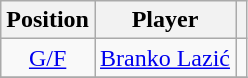<table class="wikitable" style="text-align: center;">
<tr>
<th>Position</th>
<th>Player</th>
<th></th>
</tr>
<tr>
<td><a href='#'>G/F</a></td>
<td style="text-align:left"> <a href='#'>Branko Lazić</a></td>
<td></td>
</tr>
<tr>
</tr>
</table>
